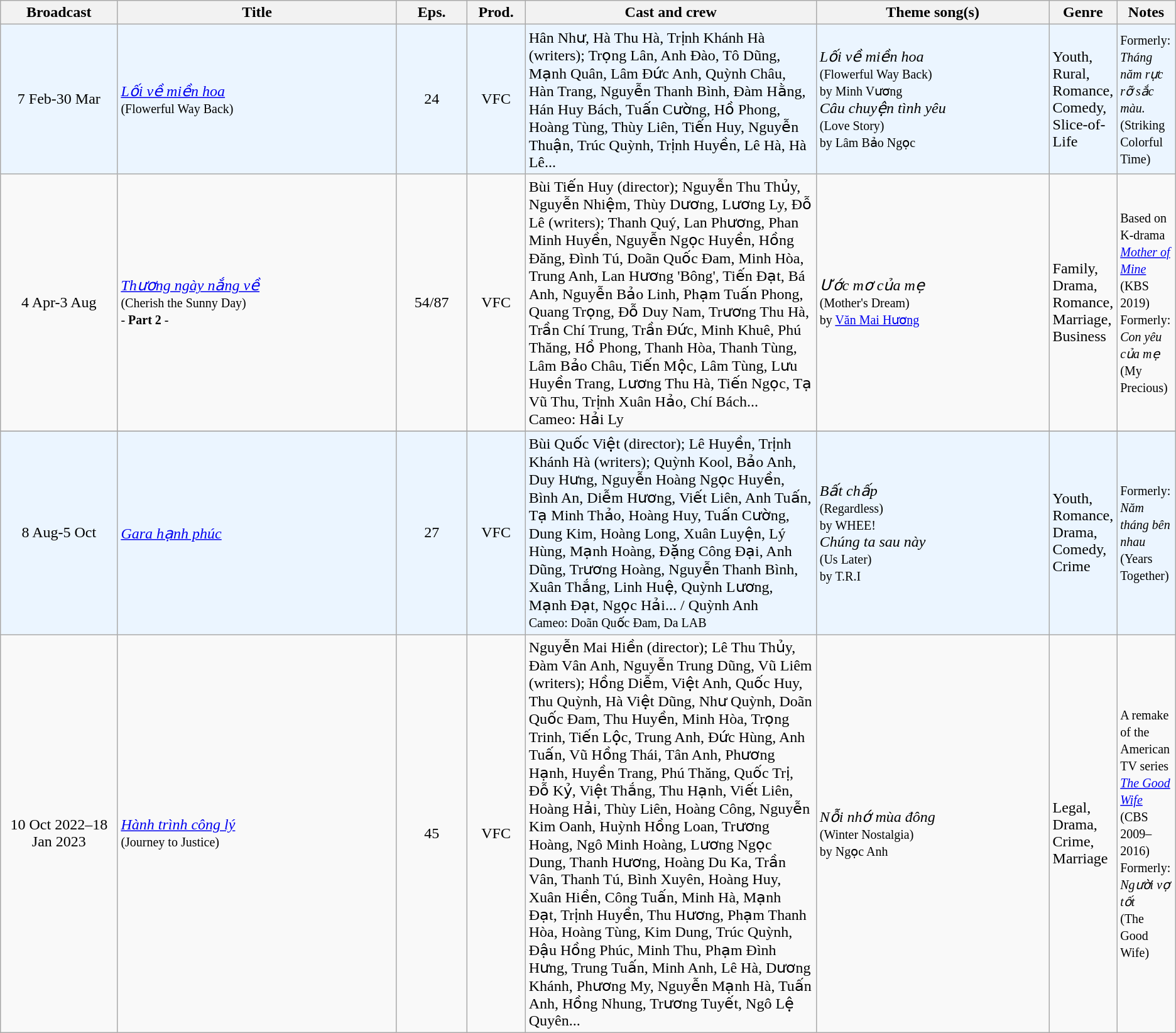<table class="wikitable sortable">
<tr>
<th style="width:10%;">Broadcast</th>
<th style="width:24%;">Title</th>
<th style="width:6%;">Eps.</th>
<th style="width:5%;">Prod.</th>
<th style="width:25%;">Cast and crew</th>
<th style="width:20%;">Theme song(s)</th>
<th style="width:5%;">Genre</th>
<th style="width:5%;">Notes</th>
</tr>
<tr ---- bgcolor="#ebf5ff">
<td style="text-align:center;">7 Feb-30 Mar<br></td>
<td><em><a href='#'>Lối về miền hoa</a></em><br><small>(Flowerful Way Back)</small></td>
<td style="text-align:center;">24</td>
<td style="text-align:center;">VFC</td>
<td> Hân Như, Hà Thu Hà, Trịnh Khánh Hà (writers); Trọng Lân, Anh Đào, Tô Dũng, Mạnh Quân, Lâm Đức Anh, Quỳnh Châu, Hàn Trang, Nguyễn Thanh Bình, Đàm Hằng, Hán Huy Bách, Tuấn Cường, Hồ Phong, Hoàng Tùng, Thùy Liên, Tiến Huy, Nguyễn Thuận, Trúc Quỳnh, Trịnh Huyền, Lê Hà, Hà Lê...</td>
<td><em>Lối về miền hoa</em><br><small>(Flowerful Way Back)<br>by Minh Vương</small><br><em>Câu chuyện tình yêu</em><br><small>(Love Story)<br>by Lâm Bảo Ngọc</small></td>
<td>Youth, Rural, Romance, Comedy, Slice-of-Life</td>
<td><small>Formerly: <em>Tháng năm rực rỡ sắc màu.</em><br>(Striking Colorful Time)</small></td>
</tr>
<tr>
<td style="text-align:center;">4 Apr-3 Aug<br></td>
<td><em><a href='#'>Thương ngày nắng về</a></em><br><small>(Cherish the Sunny Day)</small><br><small>- <strong>Part 2</strong> -</small></td>
<td style="text-align:center;">54/87</td>
<td style="text-align:center;">VFC</td>
<td>Bùi Tiến Huy (director); Nguyễn Thu Thủy, Nguyễn Nhiệm, Thùy Dương, Lương Ly, Đỗ Lê (writers); Thanh Quý, Lan Phương, Phan Minh Huyền, Nguyễn Ngọc Huyền, Hồng Đăng, Đình Tú, Doãn Quốc Đam, Minh Hòa, Trung Anh, Lan Hương 'Bông', Tiến Đạt, Bá Anh, Nguyễn Bảo Linh, Phạm Tuấn Phong, Quang Trọng, Đỗ Duy Nam, Trương Thu Hà, Trần Chí Trung, Trần Đức, Minh Khuê, Phú Thăng, Hồ Phong, Thanh Hòa, Thanh Tùng, Lâm Bảo Châu, Tiến Mộc, Lâm Tùng, Lưu Huyền Trang, Lương Thu Hà, Tiến Ngọc, Tạ Vũ Thu, Trịnh Xuân Hảo, Chí Bách...<br>Cameo: Hải Ly<br></td>
<td><em>Ước mơ của mẹ</em><br><small>(Mother's Dream)<br>by <a href='#'>Văn Mai Hương</a></small></td>
<td>Family, Drama, Romance, Marriage, Business</td>
<td><small>Based on K-drama <em><a href='#'>Mother of Mine</a></em> (KBS 2019)</small><br><small>Formerly: <em>Con yêu của mẹ</em><br>(My Precious)</small></td>
</tr>
<tr>
</tr>
<tr ---- bgcolor="#ebf5ff">
<td style="text-align:center;">8 Aug-5 Oct<br></td>
<td><em><a href='#'>Gara hạnh phúc</a></em><br><small></small></td>
<td style="text-align:center;">27</td>
<td style="text-align:center;">VFC</td>
<td>Bùi Quốc Việt (director); Lê Huyền, Trịnh Khánh Hà (writers); Quỳnh Kool, Bảo Anh, Duy Hưng, Nguyễn Hoàng Ngọc Huyền, Bình An, Diễm Hương, Viết Liên, Anh Tuấn, Tạ Minh Thảo, Hoàng Huy, Tuấn Cường, Dung Kim, Hoàng Long, Xuân Luyện, Lý Hùng, Mạnh Hoàng, Đặng Công Đại, Anh Dũng, Trương Hoàng, Nguyễn Thanh Bình, Xuân Thắng, Linh Huệ, Quỳnh Lương, Mạnh Đạt, Ngọc Hải... / Quỳnh Anh<br><small>Cameo: Doãn Quốc Đam, Da LAB</small></td>
<td><em>Bất chấp</em><br><small>(Regardless)<br>by WHEE!</small><br><em>Chúng ta sau này</em><br><small>(Us Later)<br>by T.R.I</small></td>
<td>Youth, Romance, Drama, Comedy, Crime</td>
<td><small>Formerly: <em>Năm tháng bên nhau</em><br>(Years Together)</small></td>
</tr>
<tr>
<td style="text-align:center;">10 Oct 2022–18 Jan 2023<br></td>
<td><em><a href='#'>Hành trình công lý</a></em><br><small>(Journey to Justice)</small></td>
<td style="text-align:center;">45</td>
<td style="text-align:center;">VFC</td>
<td>Nguyễn Mai Hiền (director); Lê Thu Thủy, Đàm Vân Anh, Nguyễn Trung Dũng, Vũ Liêm (writers); Hồng Diễm, Việt Anh, Quốc Huy, Thu Quỳnh, Hà Việt Dũng, Như Quỳnh, Doãn Quốc Đam, Thu Huyền, Minh Hòa, Trọng Trinh, Tiến Lộc, Trung Anh, Đức Hùng, Anh Tuấn, Vũ Hồng Thái, Tân Anh, Phương Hạnh, Huyền Trang, Phú Thăng, Quốc Trị, Đỗ Kỷ, Việt Thắng, Thu Hạnh, Viết Liên, Hoàng Hải, Thùy Liên, Hoàng Công, Nguyễn Kim Oanh, Huỳnh Hồng Loan, Trương Hoàng, Ngô Minh Hoàng, Lương Ngọc Dung, Thanh Hương, Hoàng Du Ka, Trần Vân, Thanh Tú, Bình Xuyên, Hoàng Huy, Xuân Hiền, Công Tuấn, Minh Hà, Mạnh Đạt, Trịnh Huyền, Thu Hương, Phạm Thanh Hòa, Hoàng Tùng, Kim Dung, Trúc Quỳnh, Đậu Hồng Phúc, Minh Thu, Phạm Đình Hưng, Trung Tuấn, Minh Anh, Lê Hà, Dương Khánh, Phương My, Nguyễn Mạnh Hà, Tuấn Anh, Hồng Nhung, Trương Tuyết, Ngô Lệ Quyên...</td>
<td><em>Nỗi nhớ mùa đông</em><br><small>(Winter Nostalgia)<br>by Ngọc Anh</small></td>
<td>Legal, Drama, Crime, Marriage</td>
<td><small>A remake of the American TV series <em><a href='#'>The Good Wife</a></em> (CBS 2009–2016)</small><br><small>Formerly: <em>Người vợ tốt</em><br>(The Good Wife)</small></td>
</tr>
</table>
